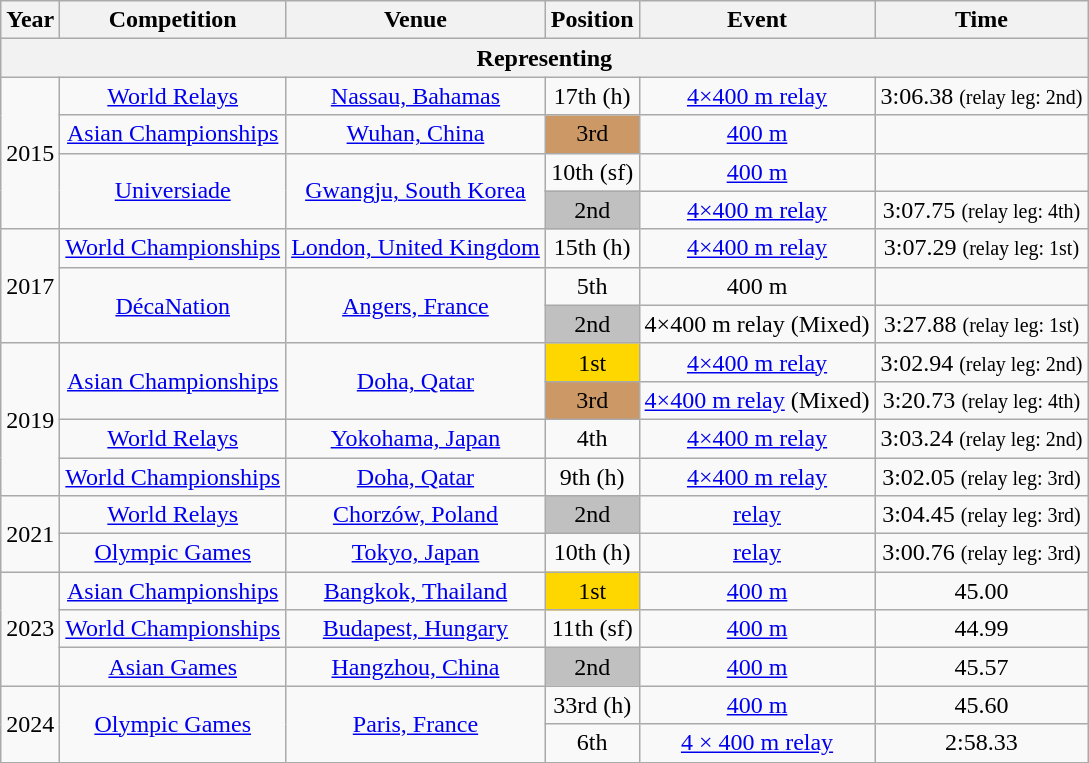<table class="wikitable sortable" style=text-align:center>
<tr>
<th>Year</th>
<th>Competition</th>
<th>Venue</th>
<th>Position</th>
<th>Event</th>
<th>Time</th>
</tr>
<tr>
<th colspan="7">Representing </th>
</tr>
<tr>
<td rowspan=4>2015</td>
<td><a href='#'>World Relays</a></td>
<td><a href='#'>Nassau, Bahamas</a></td>
<td>17th (h)</td>
<td><a href='#'>4×400 m relay</a></td>
<td>3:06.38 <small>(relay leg: 2nd)</small> </td>
</tr>
<tr>
<td><a href='#'>Asian Championships</a></td>
<td><a href='#'>Wuhan, China</a></td>
<td bgcolor="cc9966">3rd</td>
<td><a href='#'>400 m</a></td>
<td></td>
</tr>
<tr>
<td rowspan=2><a href='#'>Universiade</a></td>
<td rowspan=2><a href='#'>Gwangju, South Korea</a></td>
<td>10th (sf)</td>
<td><a href='#'>400 m</a></td>
<td></td>
</tr>
<tr>
<td bgcolor="silver">2nd</td>
<td><a href='#'>4×400 m relay</a></td>
<td>3:07.75 <small>(relay leg: 4th)</small></td>
</tr>
<tr>
<td rowspan=3>2017</td>
<td><a href='#'>World Championships</a></td>
<td><a href='#'>London, United Kingdom</a></td>
<td>15th (h)</td>
<td><a href='#'>4×400 m relay</a></td>
<td>3:07.29 <small>(relay leg: 1st)</small></td>
</tr>
<tr>
<td rowspan=2><a href='#'>DécaNation</a></td>
<td rowspan=2><a href='#'>Angers, France</a></td>
<td>5th</td>
<td>400 m</td>
<td></td>
</tr>
<tr>
<td bgcolor="silver">2nd</td>
<td>4×400 m relay (Mixed)</td>
<td>3:27.88 <small>(relay leg: 1st)</small></td>
</tr>
<tr>
<td rowspan=4>2019</td>
<td rowspan=2><a href='#'>Asian Championships</a></td>
<td rowspan=2><a href='#'>Doha, Qatar</a></td>
<td bgcolor="gold">1st</td>
<td><a href='#'>4×400 m relay</a></td>
<td>3:02.94 <small>(relay leg: 2nd)</small></td>
</tr>
<tr>
<td bgcolor="cc9966">3rd</td>
<td><a href='#'>4×400 m relay</a> (Mixed)</td>
<td>3:20.73 <small>(relay leg: 4th)</small></td>
</tr>
<tr>
<td><a href='#'>World Relays</a></td>
<td><a href='#'>Yokohama, Japan</a></td>
<td>4th</td>
<td><a href='#'>4×400 m relay</a></td>
<td>3:03.24 <small>(relay leg: 2nd)</small></td>
</tr>
<tr>
<td><a href='#'>World Championships</a></td>
<td><a href='#'>Doha, Qatar</a></td>
<td>9th (h)</td>
<td><a href='#'>4×400 m relay</a></td>
<td>3:02.05 <small>(relay leg: 3rd)</small> </td>
</tr>
<tr>
<td rowspan=2>2021</td>
<td><a href='#'>World Relays</a></td>
<td><a href='#'>Chorzów, Poland</a></td>
<td bgcolor=silver>2nd</td>
<td><a href='#'> relay</a></td>
<td>3:04.45 <small>(relay leg: 3rd)</small></td>
</tr>
<tr>
<td><a href='#'>Olympic Games</a></td>
<td><a href='#'>Tokyo, Japan</a></td>
<td>10th (h)</td>
<td><a href='#'> relay</a></td>
<td>3:00.76 <small>(relay leg: 3rd)</small></td>
</tr>
<tr>
<td rowspan=3>2023</td>
<td><a href='#'>Asian Championships</a></td>
<td><a href='#'>Bangkok, Thailand</a></td>
<td bgcolor=gold>1st</td>
<td><a href='#'>400 m</a></td>
<td>45.00</td>
</tr>
<tr>
<td><a href='#'>World Championships</a></td>
<td><a href='#'>Budapest, Hungary</a></td>
<td>11th (sf)</td>
<td><a href='#'>400 m</a></td>
<td>44.99</td>
</tr>
<tr>
<td><a href='#'>Asian Games</a></td>
<td><a href='#'>Hangzhou, China</a></td>
<td bgcolor=silver>2nd</td>
<td><a href='#'>400 m</a></td>
<td>45.57</td>
</tr>
<tr>
<td rowspan=2>2024</td>
<td rowspan=2><a href='#'>Olympic Games</a></td>
<td rowspan=2><a href='#'>Paris, France</a></td>
<td>33rd (h)</td>
<td><a href='#'>400 m</a></td>
<td>45.60</td>
</tr>
<tr>
<td>6th</td>
<td><a href='#'>4 × 400 m relay</a></td>
<td>2:58.33</td>
</tr>
</table>
